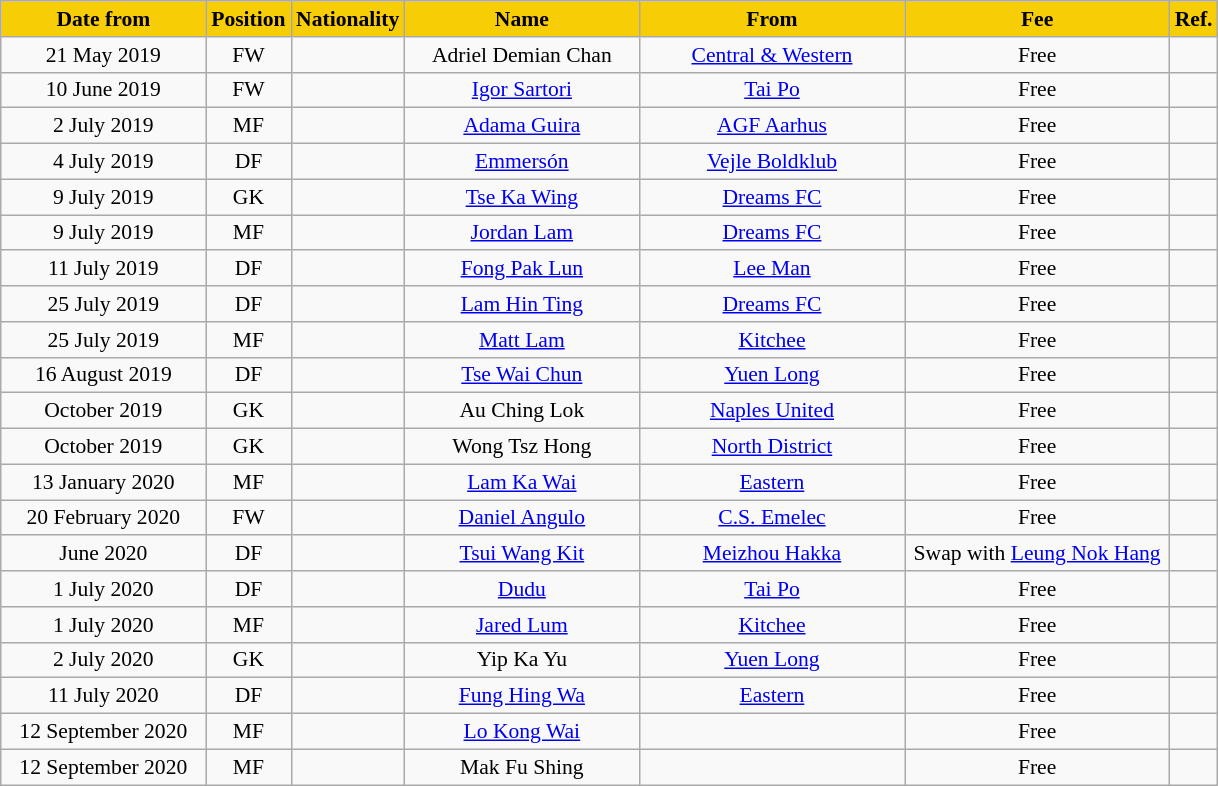<table class="wikitable"  style="text-align:center; font-size:90%;">
<tr>
<th style="background:#f7cd06; color:#000000; width:130px;">Date from</th>
<th style="background:#f7cd06; color:#000000; width:50px;">Position</th>
<th style="background:#f7cd06; color:#000000; width:50px;">Nationality</th>
<th style="background:#f7cd06; color:#000000; width:150px;">Name</th>
<th style="background:#f7cd06; color:#000000; width:170px;">From</th>
<th style="background:#f7cd06; color:#000000; width:170px;">Fee</th>
<th style="background:#f7cd06; color:#000000; width:25px;">Ref.</th>
</tr>
<tr>
<td>21 May 2019</td>
<td>FW</td>
<td></td>
<td>Adriel Demian Chan</td>
<td><a href='#'>Central & Western</a></td>
<td>Free</td>
<td></td>
</tr>
<tr>
<td>10 June 2019</td>
<td>FW</td>
<td></td>
<td><a href='#'>Igor Sartori</a></td>
<td><a href='#'>Tai Po</a></td>
<td>Free</td>
<td></td>
</tr>
<tr>
<td>2 July 2019</td>
<td>MF</td>
<td></td>
<td><a href='#'>Adama Guira</a></td>
<td> <a href='#'>AGF Aarhus</a></td>
<td>Free</td>
<td></td>
</tr>
<tr>
<td>4 July 2019</td>
<td>DF</td>
<td></td>
<td><a href='#'>Emmersón</a></td>
<td> <a href='#'>Vejle Boldklub</a></td>
<td>Free</td>
<td></td>
</tr>
<tr>
<td>9 July 2019</td>
<td>GK</td>
<td></td>
<td><a href='#'>Tse Ka Wing</a></td>
<td><a href='#'>Dreams FC</a></td>
<td>Free</td>
<td></td>
</tr>
<tr>
<td>9 July 2019</td>
<td>MF</td>
<td></td>
<td><a href='#'>Jordan Lam</a></td>
<td><a href='#'>Dreams FC</a></td>
<td>Free</td>
<td></td>
</tr>
<tr>
<td>11 July 2019</td>
<td>DF</td>
<td></td>
<td><a href='#'>Fong Pak Lun</a></td>
<td><a href='#'>Lee Man</a></td>
<td>Free</td>
<td></td>
</tr>
<tr>
<td>25 July 2019</td>
<td>DF</td>
<td></td>
<td><a href='#'>Lam Hin Ting</a></td>
<td><a href='#'>Dreams FC</a></td>
<td>Free</td>
<td></td>
</tr>
<tr>
<td>25 July 2019</td>
<td>MF</td>
<td> </td>
<td><a href='#'>Matt Lam</a></td>
<td><a href='#'>Kitchee</a></td>
<td>Free</td>
<td></td>
</tr>
<tr>
<td>16 August 2019</td>
<td>DF</td>
<td></td>
<td><a href='#'>Tse Wai Chun</a></td>
<td><a href='#'>Yuen Long</a></td>
<td>Free</td>
<td></td>
</tr>
<tr>
<td>October 2019</td>
<td>GK</td>
<td></td>
<td>Au Ching Lok</td>
<td> <a href='#'>Naples United</a></td>
<td>Free</td>
<td></td>
</tr>
<tr>
<td>October 2019</td>
<td>GK</td>
<td></td>
<td>Wong Tsz Hong</td>
<td><a href='#'>North District</a></td>
<td>Free</td>
<td></td>
</tr>
<tr>
<td>13 January 2020</td>
<td>MF</td>
<td></td>
<td><a href='#'>Lam Ka Wai</a></td>
<td><a href='#'>Eastern</a></td>
<td>Free</td>
<td></td>
</tr>
<tr>
<td>20 February 2020</td>
<td>FW</td>
<td></td>
<td><a href='#'>Daniel Angulo</a></td>
<td> <a href='#'>C.S. Emelec</a></td>
<td>Free</td>
<td></td>
</tr>
<tr>
<td>June 2020</td>
<td>DF</td>
<td></td>
<td><a href='#'>Tsui Wang Kit</a></td>
<td> <a href='#'>Meizhou Hakka</a></td>
<td>Swap with <a href='#'>Leung Nok Hang</a></td>
<td></td>
</tr>
<tr>
<td>1 July 2020</td>
<td>DF</td>
<td></td>
<td><a href='#'>Dudu</a></td>
<td><a href='#'>Tai Po</a></td>
<td>Free</td>
<td></td>
</tr>
<tr>
<td>1 July 2020</td>
<td>MF</td>
<td> </td>
<td><a href='#'>Jared Lum</a></td>
<td><a href='#'>Kitchee</a></td>
<td>Free</td>
<td></td>
</tr>
<tr>
<td>2 July 2020</td>
<td>GK</td>
<td></td>
<td>Yip Ka Yu</td>
<td><a href='#'>Yuen Long</a></td>
<td>Free</td>
<td></td>
</tr>
<tr>
<td>11 July 2020</td>
<td>DF</td>
<td></td>
<td><a href='#'>Fung Hing Wa</a></td>
<td><a href='#'>Eastern</a></td>
<td>Free</td>
<td></td>
</tr>
<tr>
<td>12 September 2020</td>
<td>MF</td>
<td></td>
<td><a href='#'>Lo Kong Wai</a></td>
<td></td>
<td>Free</td>
<td></td>
</tr>
<tr>
<td>12 September 2020</td>
<td>MF</td>
<td></td>
<td>Mak Fu Shing</td>
<td></td>
<td>Free</td>
<td></td>
</tr>
</table>
